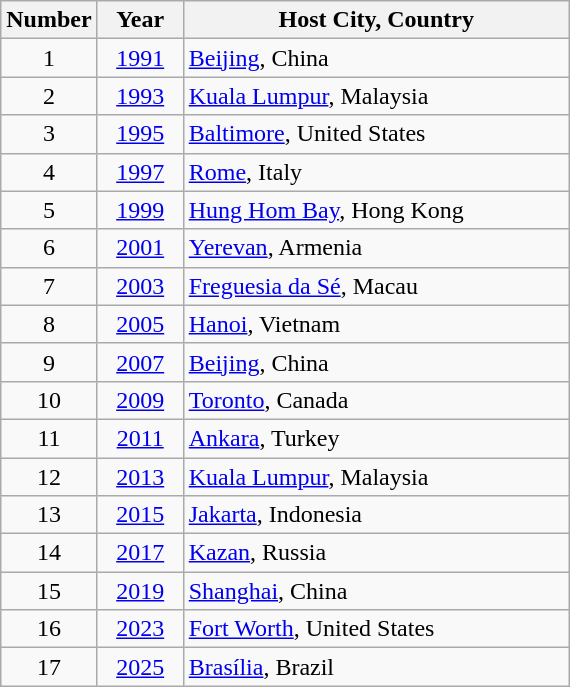<table class="wikitable">
<tr>
<th width=20>Number</th>
<th width=50>Year</th>
<th width=250>Host City, Country</th>
</tr>
<tr>
<td align=center>1</td>
<td align=center><a href='#'>1991</a></td>
<td> <a href='#'>Beijing</a>, China</td>
</tr>
<tr>
<td align=center>2</td>
<td align=center><a href='#'>1993</a></td>
<td> <a href='#'>Kuala Lumpur</a>, Malaysia</td>
</tr>
<tr>
<td align=center>3</td>
<td align=center><a href='#'>1995</a></td>
<td> <a href='#'>Baltimore</a>, United States</td>
</tr>
<tr>
<td align=center>4</td>
<td align=center><a href='#'>1997</a></td>
<td> <a href='#'>Rome</a>, Italy</td>
</tr>
<tr>
<td align=center>5</td>
<td align=center><a href='#'>1999</a></td>
<td> <a href='#'>Hung Hom Bay</a>, Hong Kong</td>
</tr>
<tr>
<td align=center>6</td>
<td align=center><a href='#'>2001</a></td>
<td> <a href='#'>Yerevan</a>, Armenia</td>
</tr>
<tr>
<td align=center>7</td>
<td align=center><a href='#'>2003</a></td>
<td> <a href='#'>Freguesia da Sé</a>, Macau</td>
</tr>
<tr>
<td align=center>8</td>
<td align=center><a href='#'>2005</a></td>
<td> <a href='#'>Hanoi</a>, Vietnam</td>
</tr>
<tr>
<td align=center>9</td>
<td align=center><a href='#'>2007</a></td>
<td> <a href='#'>Beijing</a>, China</td>
</tr>
<tr>
<td align=center>10</td>
<td align=center><a href='#'>2009</a></td>
<td> <a href='#'>Toronto</a>, Canada</td>
</tr>
<tr>
<td align=center>11</td>
<td align=center><a href='#'>2011</a></td>
<td> <a href='#'>Ankara</a>, Turkey</td>
</tr>
<tr>
<td align=center>12</td>
<td align=center><a href='#'>2013</a></td>
<td> <a href='#'>Kuala Lumpur</a>, Malaysia</td>
</tr>
<tr>
<td align=center>13</td>
<td align=center><a href='#'>2015</a></td>
<td> <a href='#'>Jakarta</a>, Indonesia</td>
</tr>
<tr>
<td align=center>14</td>
<td align=center><a href='#'>2017</a></td>
<td> <a href='#'>Kazan</a>, Russia</td>
</tr>
<tr>
<td align=center>15</td>
<td align=center><a href='#'>2019</a></td>
<td> <a href='#'>Shanghai</a>, China</td>
</tr>
<tr>
<td align=center>16</td>
<td align=center><a href='#'>2023</a></td>
<td> <a href='#'>Fort Worth</a>, United States</td>
</tr>
<tr>
<td align=center>17</td>
<td align=center><a href='#'>2025</a></td>
<td> <a href='#'>Brasília</a>, Brazil</td>
</tr>
</table>
